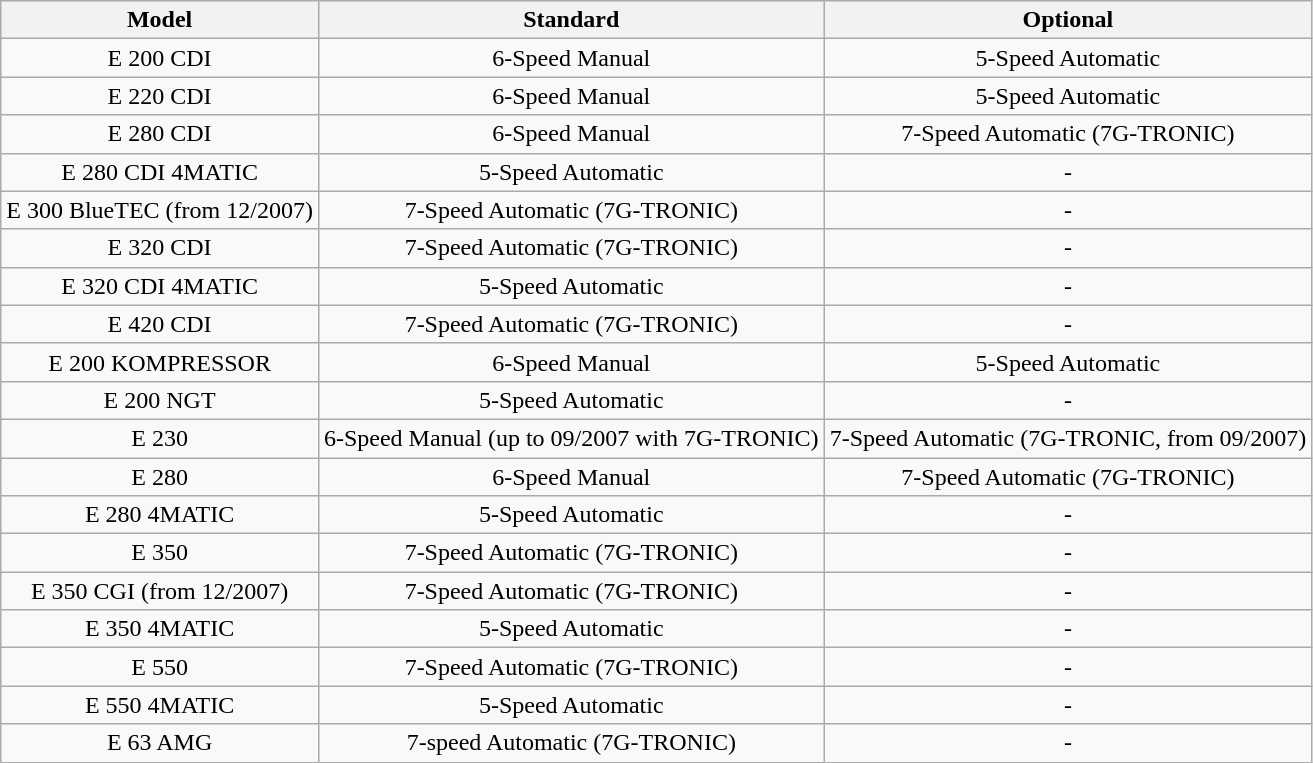<table class="wikitable" style="text-align:center;">
<tr>
<th>Model</th>
<th>Standard</th>
<th>Optional</th>
</tr>
<tr>
<td>E 200 CDI</td>
<td>6-Speed Manual</td>
<td>5-Speed Automatic</td>
</tr>
<tr>
<td>E 220 CDI</td>
<td>6-Speed Manual</td>
<td>5-Speed Automatic</td>
</tr>
<tr>
<td>E 280 CDI</td>
<td>6-Speed Manual</td>
<td>7-Speed Automatic (7G-TRONIC)</td>
</tr>
<tr>
<td>E 280 CDI 4MATIC</td>
<td>5-Speed Automatic</td>
<td>-</td>
</tr>
<tr>
<td>E 300 BlueTEC (from 12/2007)</td>
<td>7-Speed Automatic (7G-TRONIC)</td>
<td>-</td>
</tr>
<tr>
<td>E 320 CDI</td>
<td>7-Speed Automatic (7G-TRONIC)</td>
<td>-</td>
</tr>
<tr>
<td>E 320 CDI 4MATIC</td>
<td>5-Speed Automatic</td>
<td>-</td>
</tr>
<tr>
<td>E 420 CDI</td>
<td>7-Speed Automatic (7G-TRONIC)</td>
<td>-</td>
</tr>
<tr>
<td>E 200 KOMPRESSOR</td>
<td>6-Speed Manual</td>
<td>5-Speed Automatic</td>
</tr>
<tr>
<td>E 200 NGT</td>
<td>5-Speed Automatic</td>
<td>-</td>
</tr>
<tr>
<td>E 230</td>
<td>6-Speed Manual (up to 09/2007 with 7G-TRONIC)</td>
<td>7-Speed Automatic (7G-TRONIC, from 09/2007)</td>
</tr>
<tr>
<td>E 280</td>
<td>6-Speed Manual</td>
<td>7-Speed Automatic (7G-TRONIC)</td>
</tr>
<tr>
<td>E 280 4MATIC</td>
<td>5-Speed Automatic</td>
<td>-</td>
</tr>
<tr>
<td>E 350</td>
<td>7-Speed Automatic (7G-TRONIC)</td>
<td>-</td>
</tr>
<tr>
<td>E 350 CGI (from 12/2007)</td>
<td>7-Speed Automatic (7G-TRONIC)</td>
<td>-</td>
</tr>
<tr>
<td>E 350 4MATIC</td>
<td>5-Speed Automatic</td>
<td>-</td>
</tr>
<tr>
<td>E 550</td>
<td>7-Speed Automatic (7G-TRONIC)</td>
<td>-</td>
</tr>
<tr>
<td>E 550 4MATIC</td>
<td>5-Speed Automatic</td>
<td>-</td>
</tr>
<tr>
<td>E 63 AMG</td>
<td>7-speed Automatic (7G-TRONIC)</td>
<td>-</td>
</tr>
</table>
